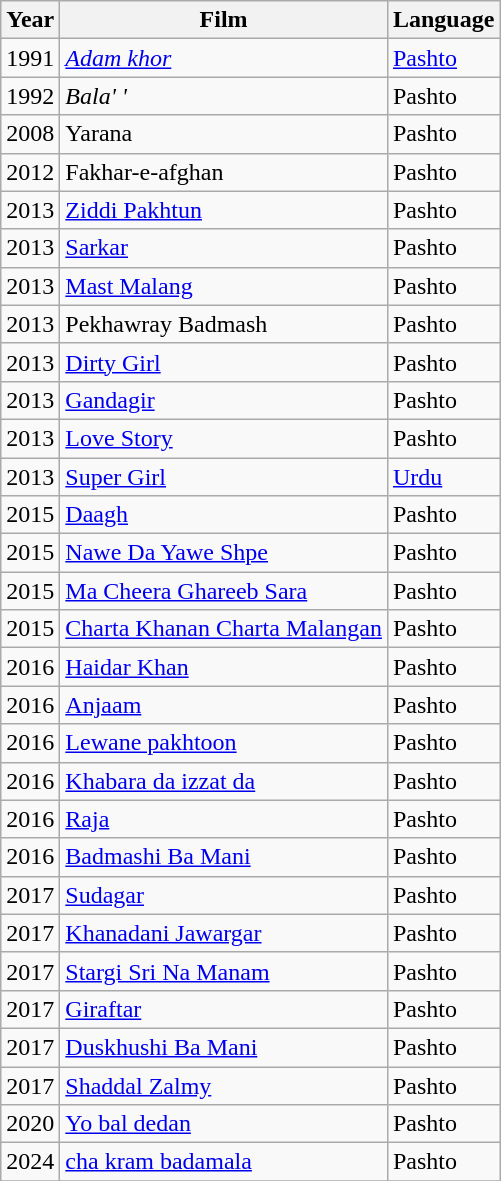<table class= "wikitable">
<tr>
<th>Year</th>
<th>Film</th>
<th>Language</th>
</tr>
<tr>
<td>1991</td>
<td><em><a href='#'>Adam khor</a></em></td>
<td><a href='#'>Pashto</a></td>
</tr>
<tr>
<td>1992</td>
<td><em>Bala' '</td>
<td>Pashto</td>
</tr>
<tr>
<td>2008</td>
<td></em>Yarana<em></td>
<td>Pashto</td>
</tr>
<tr>
<td>2012</td>
<td></em>Fakhar-e-afghan<em></td>
<td>Pashto</td>
</tr>
<tr>
<td>2013</td>
<td></em><a href='#'>Ziddi Pakhtun</a><em></td>
<td>Pashto</td>
</tr>
<tr>
<td>2013</td>
<td></em><a href='#'>Sarkar</a><em></td>
<td>Pashto</td>
</tr>
<tr>
<td>2013</td>
<td></em><a href='#'>Mast Malang</a><em></td>
<td>Pashto</td>
</tr>
<tr>
<td>2013</td>
<td></em>Pekhawray Badmash<em></td>
<td>Pashto</td>
</tr>
<tr>
<td>2013</td>
<td></em><a href='#'>Dirty Girl</a><em></td>
<td>Pashto</td>
</tr>
<tr>
<td>2013</td>
<td></em><a href='#'>Gandagir</a><em></td>
<td>Pashto</td>
</tr>
<tr>
<td>2013</td>
<td></em><a href='#'>Love Story</a><em></td>
<td>Pashto</td>
</tr>
<tr>
<td>2013</td>
<td></em><a href='#'>Super Girl</a><em></td>
<td><a href='#'>Urdu</a></td>
</tr>
<tr>
<td>2015</td>
<td></em><a href='#'>Daagh</a><em></td>
<td>Pashto</td>
</tr>
<tr>
<td>2015</td>
<td></em><a href='#'>Nawe Da Yawe Shpe</a><em></td>
<td>Pashto</td>
</tr>
<tr>
<td>2015</td>
<td></em><a href='#'>Ma Cheera Ghareeb Sara</a><em></td>
<td>Pashto</td>
</tr>
<tr>
<td>2015</td>
<td></em><a href='#'>Charta Khanan Charta Malangan</a><em></td>
<td>Pashto</td>
</tr>
<tr>
<td>2016</td>
<td></em><a href='#'>Haidar Khan</a><em></td>
<td>Pashto</td>
</tr>
<tr>
<td>2016</td>
<td></em><a href='#'>Anjaam</a><em></td>
<td>Pashto</td>
</tr>
<tr>
<td>2016</td>
<td></em><a href='#'>Lewane pakhtoon</a><em></td>
<td>Pashto</td>
</tr>
<tr>
<td>2016</td>
<td></em><a href='#'>Khabara da izzat da</a><em></td>
<td>Pashto</td>
</tr>
<tr>
<td>2016</td>
<td></em><a href='#'>Raja</a><em></td>
<td>Pashto</td>
</tr>
<tr>
<td>2016</td>
<td></em><a href='#'>Badmashi Ba Mani</a><em></td>
<td>Pashto</td>
</tr>
<tr>
<td>2017</td>
<td></em><a href='#'>Sudagar</a><em></td>
<td>Pashto</td>
</tr>
<tr>
<td>2017</td>
<td></em><a href='#'>Khanadani Jawargar</a><em></td>
<td>Pashto</td>
</tr>
<tr>
<td>2017</td>
<td></em><a href='#'>Stargi Sri Na Manam</a><em></td>
<td>Pashto</td>
</tr>
<tr>
<td>2017</td>
<td></em><a href='#'>Giraftar</a><em></td>
<td>Pashto</td>
</tr>
<tr>
<td>2017</td>
<td></em><a href='#'>Duskhushi Ba Mani</a><em></td>
<td>Pashto</td>
</tr>
<tr>
<td>2017</td>
<td></em><a href='#'>Shaddal Zalmy </a><em></td>
<td>Pashto</td>
</tr>
<tr>
<td>2020</td>
<td></em><a href='#'>Yo bal dedan</a><em></td>
<td>Pashto</td>
</tr>
<tr>
<td>2024</td>
<td></em><a href='#'>cha kram badamala</a><em></td>
<td>Pashto</td>
</tr>
<tr>
</tr>
</table>
